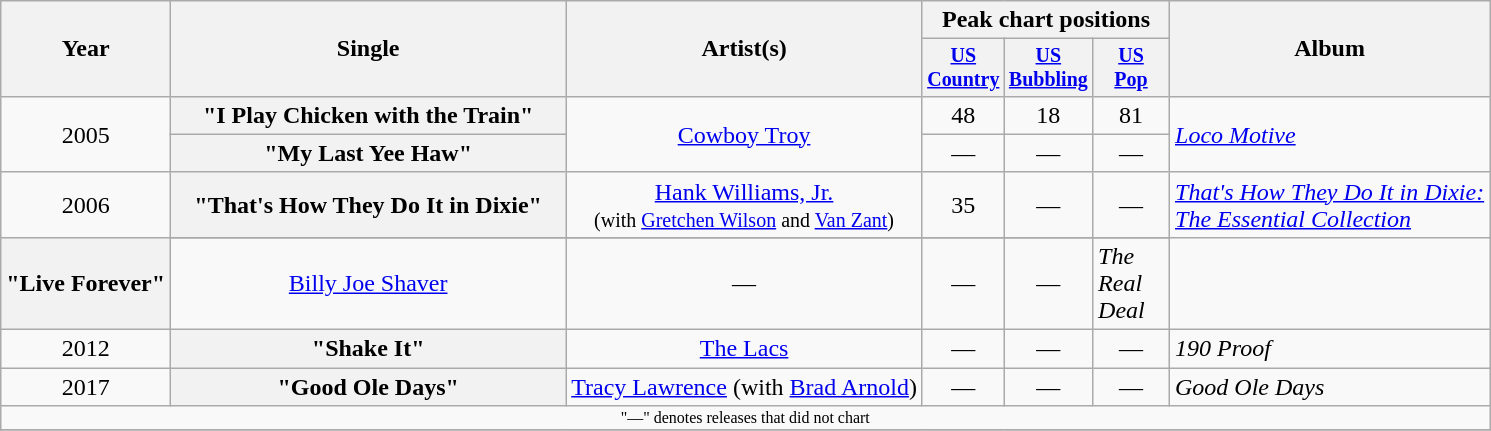<table class="wikitable plainrowheaders" style="text-align:center;">
<tr>
<th rowspan="2">Year</th>
<th rowspan="2" style="width:16em;">Single</th>
<th rowspan="2">Artist(s)</th>
<th colspan="3">Peak chart positions</th>
<th rowspan="2">Album</th>
</tr>
<tr style="font-size:smaller;">
<th width="45"><a href='#'>US Country</a><br></th>
<th width="45"><a href='#'>US Bubbling</a></th>
<th width="45"><a href='#'>US<br>Pop</a></th>
</tr>
<tr>
<td rowspan="2">2005</td>
<th scope="row">"I Play Chicken with the Train"</th>
<td rowspan="2"><a href='#'>Cowboy Troy</a></td>
<td>48</td>
<td>18</td>
<td>81</td>
<td align="left" rowspan="2"><em><a href='#'>Loco Motive</a></em></td>
</tr>
<tr>
<th scope="row">"My Last Yee Haw"</th>
<td>—</td>
<td>—</td>
<td>—</td>
</tr>
<tr>
<td rowspan="2">2006</td>
<th scope="row">"That's How They Do It in Dixie"</th>
<td><a href='#'>Hank Williams, Jr.</a><br><small>(with <a href='#'>Gretchen Wilson</a> and <a href='#'>Van Zant</a>)</small></td>
<td>35</td>
<td>—</td>
<td>—</td>
<td align="left"><em><a href='#'>That's How They Do It in Dixie:<br>The Essential Collection</a></em></td>
</tr>
<tr>
</tr>
<tr>
<th scope="row">"Live Forever"</th>
<td><a href='#'>Billy Joe Shaver</a><br></td>
<td>—</td>
<td>—</td>
<td>—</td>
<td align="left"><em>The Real Deal</em><br></td>
</tr>
<tr>
<td>2012</td>
<th scope="row">"Shake It"</th>
<td><a href='#'>The Lacs</a></td>
<td>—</td>
<td>—</td>
<td>—</td>
<td align="left"><em>190 Proof</em></td>
</tr>
<tr>
<td>2017</td>
<th scope="row">"Good Ole Days"</th>
<td><a href='#'>Tracy Lawrence</a> (with <a href='#'>Brad Arnold</a>)</td>
<td>—</td>
<td>—</td>
<td>—</td>
<td align="left"><em>Good Ole Days</em></td>
</tr>
<tr>
<td colspan="10" style="font-size:8pt">"—" denotes releases that did not chart</td>
</tr>
<tr>
</tr>
</table>
